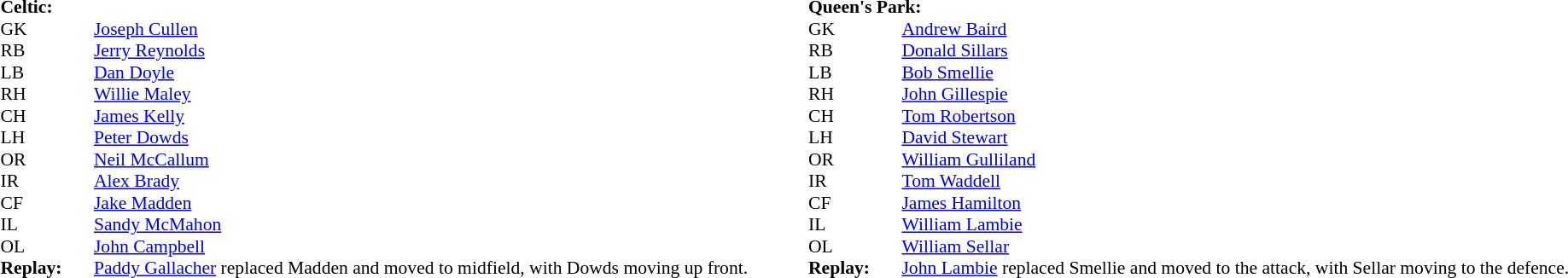<table width="100%">
<tr>
<td valign="top" width="50%"><br><table style="font-size: 90%" cellspacing="0" cellpadding="0">
<tr>
<td colspan="4"><strong>Celtic:</strong></td>
</tr>
<tr>
<th width="25"></th>
<th width="25"></th>
</tr>
<tr>
<td>GK</td>
<td></td>
<td><a href='#'>Joseph Cullen</a></td>
</tr>
<tr>
<td>RB</td>
<td></td>
<td><a href='#'>Jerry Reynolds</a></td>
</tr>
<tr>
<td>LB</td>
<td></td>
<td><a href='#'>Dan Doyle</a></td>
</tr>
<tr>
<td>RH</td>
<td></td>
<td><a href='#'>Willie Maley</a></td>
</tr>
<tr>
<td>CH</td>
<td></td>
<td><a href='#'>James Kelly</a></td>
</tr>
<tr>
<td>LH</td>
<td></td>
<td><a href='#'>Peter Dowds</a></td>
</tr>
<tr>
<td>OR</td>
<td></td>
<td><a href='#'>Neil McCallum</a></td>
</tr>
<tr>
<td>IR</td>
<td></td>
<td><a href='#'>Alex Brady</a></td>
</tr>
<tr>
<td>CF</td>
<td></td>
<td><a href='#'>Jake Madden</a></td>
</tr>
<tr>
<td>IL</td>
<td></td>
<td><a href='#'>Sandy McMahon</a></td>
</tr>
<tr>
<td>OL</td>
<td></td>
<td><a href='#'>John Campbell</a></td>
</tr>
<tr>
<td><strong>Replay:</strong></td>
<td></td>
<td><a href='#'>Paddy Gallacher</a> replaced Madden and moved to midfield, with Dowds moving up front.</td>
</tr>
</table>
</td>
<td valign="top" width="50%"><br><table style="font-size: 90%" cellspacing="0" cellpadding="0">
<tr>
<td colspan="4"><strong>Queen's Park:</strong></td>
</tr>
<tr>
<th width="25"></th>
<th width="25"></th>
</tr>
<tr>
<td>GK</td>
<td></td>
<td><a href='#'>Andrew Baird</a></td>
</tr>
<tr>
<td>RB</td>
<td></td>
<td><a href='#'>Donald Sillars</a></td>
</tr>
<tr>
<td>LB</td>
<td></td>
<td><a href='#'>Bob Smellie</a></td>
</tr>
<tr>
<td>RH</td>
<td></td>
<td><a href='#'>John Gillespie</a></td>
</tr>
<tr>
<td>CH</td>
<td></td>
<td><a href='#'>Tom Robertson</a></td>
</tr>
<tr>
<td>LH</td>
<td></td>
<td><a href='#'>David Stewart</a></td>
</tr>
<tr>
<td>OR</td>
<td></td>
<td><a href='#'>William Gulliland</a></td>
</tr>
<tr>
<td>IR</td>
<td></td>
<td><a href='#'>Tom Waddell</a></td>
</tr>
<tr>
<td>CF</td>
<td></td>
<td><a href='#'>James Hamilton</a></td>
</tr>
<tr>
<td>IL</td>
<td></td>
<td><a href='#'>William Lambie</a></td>
</tr>
<tr>
<td>OL</td>
<td></td>
<td><a href='#'>William Sellar</a></td>
</tr>
<tr>
<td><strong>Replay:</strong></td>
<td></td>
<td><a href='#'>John Lambie</a> replaced Smellie and moved to the attack, with Sellar moving to the defence.</td>
</tr>
</table>
</td>
</tr>
</table>
